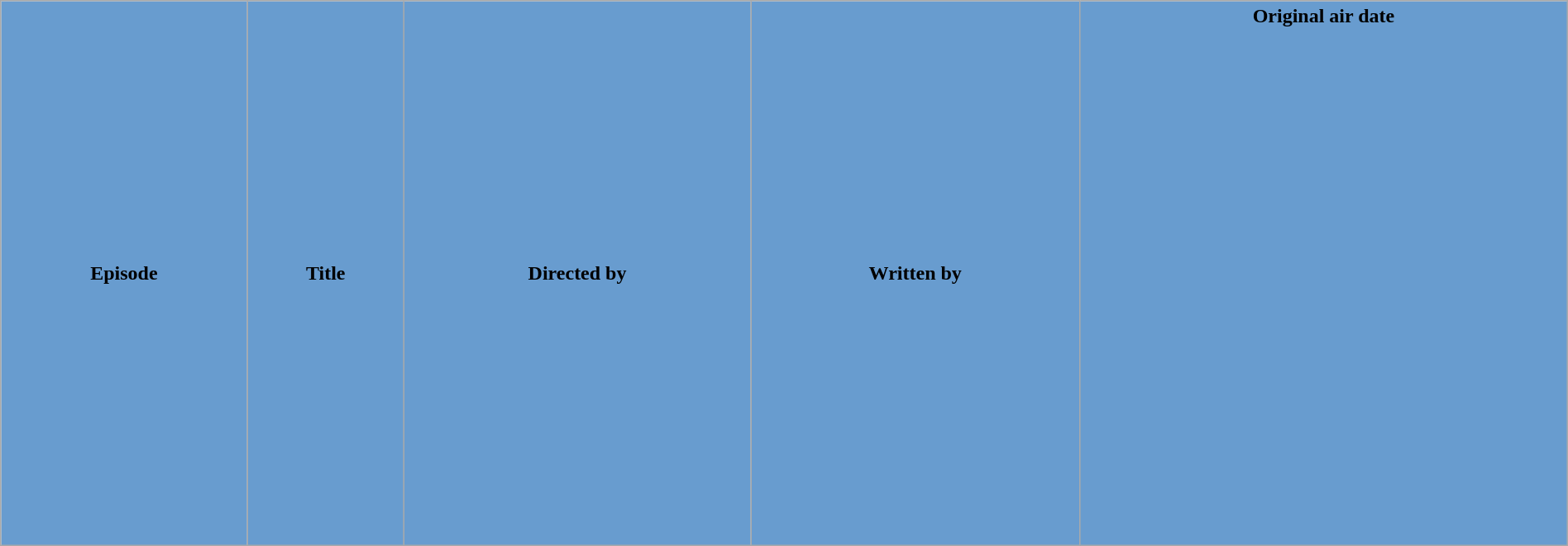<table class="wikitable plainrowheaders"  style="width:100%">
<tr>
<th style="background:#689CCF;"><span> Episode</span></th>
<th style="background:#689CCF;"><span> Title</span></th>
<th style="background:#689CCF;"><span> Directed by</span></th>
<th style="background:#689CCF;"><span> Written by</span></th>
<th style="background:#689CCF;"><span> Original air date</span><br><br><br><br><br><br><br><br><br><br><br><br><br><br><br><br><br><br><br><br><br><br><br><br></th>
</tr>
</table>
